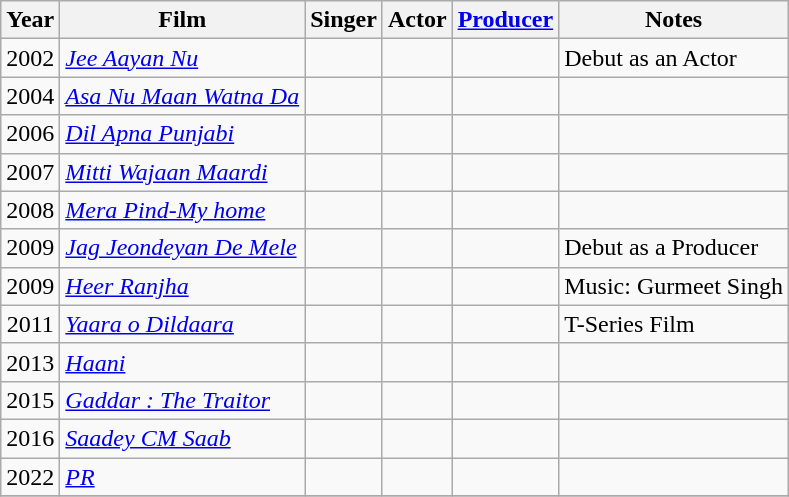<table class="wikitable sortable">
<tr>
<th>Year</th>
<th>Film</th>
<th>Singer</th>
<th>Actor</th>
<th><a href='#'>Producer</a></th>
<th>Notes</th>
</tr>
<tr>
<td style="text-align:center;">2002</td>
<td><em><a href='#'>Jee Aayan Nu</a></em></td>
<td></td>
<td></td>
<td></td>
<td>Debut as an Actor</td>
</tr>
<tr>
<td style="text-align:center;">2004</td>
<td><em><a href='#'>Asa Nu Maan Watna Da</a></em></td>
<td></td>
<td></td>
<td></td>
<td></td>
</tr>
<tr>
<td style="text-align:center;">2006</td>
<td><em><a href='#'>Dil Apna Punjabi</a></em></td>
<td></td>
<td></td>
<td></td>
<td></td>
</tr>
<tr>
<td style="text-align:center;">2007</td>
<td><em><a href='#'>Mitti Wajaan Maardi</a></em></td>
<td></td>
<td></td>
<td></td>
<td></td>
</tr>
<tr>
<td style="text-align:center;">2008</td>
<td><em><a href='#'>Mera Pind-My home</a></em></td>
<td></td>
<td></td>
<td></td>
<td></td>
</tr>
<tr>
<td style="text-align:center;">2009</td>
<td><em><a href='#'>Jag Jeondeyan De Mele</a></em></td>
<td></td>
<td></td>
<td></td>
<td>Debut as a Producer</td>
</tr>
<tr>
<td style="text-align:center;">2009</td>
<td><em><a href='#'>Heer Ranjha</a></em></td>
<td></td>
<td></td>
<td></td>
<td>Music: Gurmeet Singh</td>
</tr>
<tr>
<td style="text-align:center;">2011</td>
<td><em><a href='#'>Yaara o Dildaara</a></em></td>
<td></td>
<td></td>
<td></td>
<td>T-Series Film</td>
</tr>
<tr>
<td style="text-align:center;">2013</td>
<td><em><a href='#'>Haani</a></em></td>
<td></td>
<td></td>
<td></td>
<td></td>
</tr>
<tr>
<td style="text-align:center;">2015</td>
<td><em><a href='#'>Gaddar : The Traitor</a></em></td>
<td></td>
<td></td>
<td></td>
<td></td>
</tr>
<tr>
<td style="text-align:center;">2016</td>
<td><em><a href='#'>Saadey CM Saab</a></em></td>
<td></td>
<td></td>
<td></td>
<td></td>
</tr>
<tr>
<td style="text-align:center;">2022</td>
<td><em><a href='#'>PR</a></em></td>
<td></td>
<td></td>
<td></td>
<td></td>
</tr>
<tr>
</tr>
</table>
